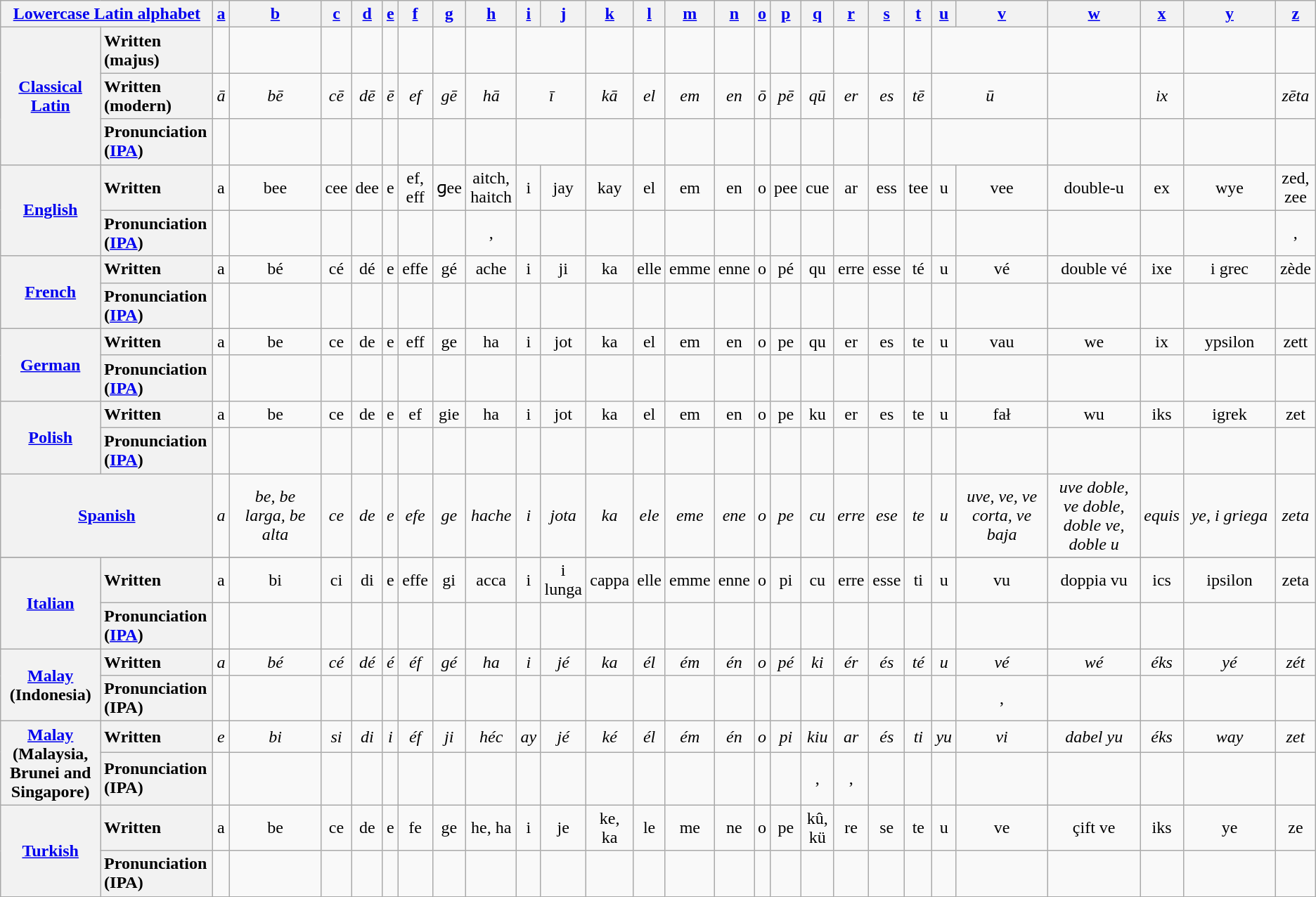<table class="wikitable" style="text-align:center">
<tr>
<th style="text-align:center" colspan="2"><a href='#'>Lowercase Latin alphabet</a></th>
<th><a href='#'>a</a></th>
<th><a href='#'>b</a></th>
<th><a href='#'>c</a></th>
<th><a href='#'>d</a></th>
<th><a href='#'>e</a></th>
<th><a href='#'>f</a></th>
<th><a href='#'>g</a></th>
<th><a href='#'>h</a></th>
<th><a href='#'>i</a></th>
<th><a href='#'>j</a></th>
<th><a href='#'>k</a></th>
<th><a href='#'>l</a></th>
<th><a href='#'>m</a></th>
<th><a href='#'>n</a></th>
<th><a href='#'>o</a></th>
<th><a href='#'>p</a></th>
<th><a href='#'>q</a></th>
<th><a href='#'>r</a></th>
<th><a href='#'>s</a></th>
<th><a href='#'>t</a></th>
<th><a href='#'>u</a></th>
<th><a href='#'>v</a></th>
<th><a href='#'>w</a></th>
<th><a href='#'>x</a></th>
<th><a href='#'>y</a></th>
<th><a href='#'>z</a></th>
</tr>
<tr>
<th style="text-align:center" rowspan="3"><a href='#'>Classical Latin</a></th>
<th style="text-align:left">Written (majus)</th>
<td></td>
<td></td>
<td></td>
<td></td>
<td></td>
<td></td>
<td></td>
<td></td>
<td colspan="2"></td>
<td></td>
<td></td>
<td></td>
<td></td>
<td></td>
<td></td>
<td></td>
<td></td>
<td></td>
<td></td>
<td colspan="2"></td>
<td></td>
<td></td>
<td></td>
<td></td>
</tr>
<tr>
<th style="text-align:left">Written (modern)</th>
<td><em>ā</em></td>
<td><em>bē</em></td>
<td><em>cē</em></td>
<td><em>dē</em></td>
<td><em>ē</em></td>
<td><em>ef</em></td>
<td><em>gē</em></td>
<td><em>hā</em></td>
<td colspan="2"><em>ī</em></td>
<td><em>kā</em></td>
<td><em>el</em></td>
<td><em>em</em></td>
<td><em>en</em></td>
<td><em>ō</em></td>
<td><em>pē</em></td>
<td><em>qū</em></td>
<td><em>er</em></td>
<td><em>es</em></td>
<td><em>tē</em></td>
<td colspan="2"><em>ū</em></td>
<td></td>
<td><em>ix</em></td>
<td></td>
<td><em>zēta</em></td>
</tr>
<tr>
<th style="text-align:left">Pronunciation (<a href='#'>IPA</a>)</th>
<td></td>
<td></td>
<td></td>
<td></td>
<td></td>
<td></td>
<td></td>
<td></td>
<td colspan="2"></td>
<td></td>
<td></td>
<td></td>
<td></td>
<td></td>
<td></td>
<td></td>
<td></td>
<td></td>
<td></td>
<td colspan="2"></td>
<td></td>
<td></td>
<td></td>
<td></td>
</tr>
<tr>
<th rowspan="2"><a href='#'>English</a></th>
<th style="text-align:left">Written</th>
<td>a</td>
<td>bee</td>
<td>cee</td>
<td>dee</td>
<td>e</td>
<td>ef, eff</td>
<td>ɡee</td>
<td>aitch, haitch</td>
<td>i</td>
<td>jay</td>
<td>kay</td>
<td>el</td>
<td>em</td>
<td>en</td>
<td>o</td>
<td>pee</td>
<td>cue</td>
<td>ar</td>
<td>ess</td>
<td>tee</td>
<td>u</td>
<td>vee</td>
<td>double-u</td>
<td>ex</td>
<td>wye</td>
<td>zed, zee</td>
</tr>
<tr>
<th style="text-align:left">Pronunciation (<a href='#'>IPA</a>)</th>
<td></td>
<td></td>
<td></td>
<td></td>
<td></td>
<td></td>
<td></td>
<td>, </td>
<td></td>
<td></td>
<td></td>
<td></td>
<td></td>
<td></td>
<td></td>
<td></td>
<td></td>
<td></td>
<td></td>
<td></td>
<td></td>
<td></td>
<td></td>
<td></td>
<td></td>
<td>, </td>
</tr>
<tr>
<th style="text-align:center" rowspan="2"><a href='#'>French</a></th>
<th style="text-align:left">Written</th>
<td>a</td>
<td>bé</td>
<td>cé</td>
<td>dé</td>
<td>e</td>
<td>effe</td>
<td>gé</td>
<td>ache</td>
<td>i</td>
<td>ji</td>
<td>ka</td>
<td>elle</td>
<td>emme</td>
<td>enne</td>
<td>o</td>
<td>pé</td>
<td>qu</td>
<td>erre</td>
<td>esse</td>
<td>té</td>
<td>u</td>
<td>vé</td>
<td>double vé</td>
<td>ixe</td>
<td>i grec</td>
<td>zède</td>
</tr>
<tr>
<th style="text-align:left">Pronunciation (<a href='#'>IPA</a>)</th>
<td></td>
<td></td>
<td></td>
<td></td>
<td></td>
<td></td>
<td></td>
<td></td>
<td></td>
<td></td>
<td></td>
<td></td>
<td></td>
<td></td>
<td></td>
<td></td>
<td></td>
<td></td>
<td></td>
<td></td>
<td></td>
<td></td>
<td></td>
<td></td>
<td></td>
<td></td>
</tr>
<tr>
<th style="text-align:center" rowspan="2"><a href='#'>German</a></th>
<th style="text-align:left">Written</th>
<td>a</td>
<td>be</td>
<td>ce</td>
<td>de</td>
<td>e</td>
<td>eff</td>
<td>ge</td>
<td>ha</td>
<td>i</td>
<td>jot</td>
<td>ka</td>
<td>el</td>
<td>em</td>
<td>en</td>
<td>o</td>
<td>pe</td>
<td>qu</td>
<td>er</td>
<td>es</td>
<td>te</td>
<td>u</td>
<td>vau</td>
<td>we</td>
<td>ix</td>
<td>ypsilon</td>
<td>zett</td>
</tr>
<tr>
<th style="text-align:left">Pronunciation (<a href='#'>IPA</a>)</th>
<td></td>
<td></td>
<td></td>
<td></td>
<td></td>
<td></td>
<td></td>
<td></td>
<td></td>
<td></td>
<td></td>
<td></td>
<td></td>
<td></td>
<td></td>
<td></td>
<td></td>
<td></td>
<td></td>
<td></td>
<td></td>
<td></td>
<td></td>
<td></td>
<td></td>
<td></td>
</tr>
<tr>
<th style="text-align:center" rowspan="2"><a href='#'>Polish</a></th>
<th style="text-align:left">Written</th>
<td>a</td>
<td>be</td>
<td>ce</td>
<td>de</td>
<td>e</td>
<td>ef</td>
<td>gie</td>
<td>ha</td>
<td>i</td>
<td>jot</td>
<td>ka</td>
<td>el</td>
<td>em</td>
<td>en</td>
<td>o</td>
<td>pe</td>
<td>ku</td>
<td>er</td>
<td>es</td>
<td>te</td>
<td>u</td>
<td>fał</td>
<td>wu</td>
<td>iks</td>
<td>igrek</td>
<td>zet</td>
</tr>
<tr>
<th style="text-align:left">Pronunciation (<a href='#'>IPA</a>)</th>
<td></td>
<td></td>
<td></td>
<td></td>
<td></td>
<td></td>
<td></td>
<td></td>
<td></td>
<td></td>
<td></td>
<td></td>
<td></td>
<td></td>
<td></td>
<td></td>
<td></td>
<td></td>
<td></td>
<td></td>
<td></td>
<td></td>
<td></td>
<td></td>
<td></td>
<td></td>
</tr>
<tr>
<th colspan="2"><a href='#'>Spanish</a></th>
<td><em>a</em></td>
<td style="width:80px"><em>be, be larga, be alta</em></td>
<td><em>ce</em></td>
<td><em>de</em></td>
<td><em>e</em></td>
<td><em>efe</em></td>
<td><em>ge</em></td>
<td><em>hache</em></td>
<td><em>i</em></td>
<td><em>jota</em></td>
<td><em>ka</em></td>
<td><em>ele</em></td>
<td><em>eme</em></td>
<td><em>ene</em></td>
<td><em>o</em></td>
<td><em>pe</em></td>
<td><em>cu</em></td>
<td><em>erre</em></td>
<td><em>ese</em></td>
<td><em>te</em></td>
<td><em>u</em></td>
<td style="width:80px"><em>uve, ve, ve corta, ve baja</em></td>
<td style="width:80px"><em>uve doble, ve doble, doble ve, doble u</em></td>
<td><em>equis</em></td>
<td style="width:80px"><em>ye, i griega</em></td>
<td><em>zeta</em></td>
</tr>
<tr>
</tr>
<tr>
<th style="text-align:center" rowspan="2"><a href='#'>Italian</a></th>
<th style="text-align:left">Written</th>
<td>a</td>
<td>bi</td>
<td>ci</td>
<td>di</td>
<td>e</td>
<td>effe</td>
<td>gi</td>
<td>acca</td>
<td>i</td>
<td>i lunga</td>
<td>cappa</td>
<td>elle</td>
<td>emme</td>
<td>enne</td>
<td>o</td>
<td>pi</td>
<td>cu</td>
<td>erre</td>
<td>esse</td>
<td>ti</td>
<td>u</td>
<td>vu</td>
<td>doppia vu</td>
<td>ics</td>
<td>ipsilon</td>
<td>zeta</td>
</tr>
<tr>
<th style="text-align:left">Pronunciation (<a href='#'>IPA</a>)</th>
<td></td>
<td></td>
<td></td>
<td></td>
<td></td>
<td></td>
<td></td>
<td></td>
<td></td>
<td></td>
<td></td>
<td></td>
<td></td>
<td></td>
<td></td>
<td></td>
<td></td>
<td></td>
<td></td>
<td></td>
<td></td>
<td></td>
<td></td>
<td></td>
<td></td>
<td></td>
</tr>
<tr>
<th style="text-align:center" rowspan="2"><a href='#'>Malay</a> (Indonesia)</th>
<th style="text-align:left">Written</th>
<td><em>a</em></td>
<td><em>bé</em></td>
<td><em>cé</em></td>
<td><em>dé</em></td>
<td><em>é</em></td>
<td><em>éf</em></td>
<td><em>gé</em></td>
<td><em>ha</em></td>
<td><em>i</em></td>
<td><em>jé</em></td>
<td><em>ka</em></td>
<td><em>él</em></td>
<td><em>ém</em></td>
<td><em>én</em></td>
<td><em>o</em></td>
<td><em>pé</em></td>
<td><em>ki</em></td>
<td><em>ér</em></td>
<td><em>és</em></td>
<td><em>té</em></td>
<td><em>u</em></td>
<td><em>vé</em></td>
<td><em>wé</em></td>
<td><em>éks</em></td>
<td><em>yé</em></td>
<td><em>zét</em></td>
</tr>
<tr>
<th style="text-align:left">Pronunciation (IPA)</th>
<td></td>
<td></td>
<td></td>
<td></td>
<td></td>
<td></td>
<td></td>
<td></td>
<td></td>
<td></td>
<td></td>
<td></td>
<td></td>
<td></td>
<td></td>
<td></td>
<td></td>
<td></td>
<td></td>
<td></td>
<td></td>
<td>, </td>
<td></td>
<td></td>
<td></td>
<td></td>
</tr>
<tr>
<th style="text-align:center" rowspan="2"><a href='#'>Malay</a> (Malaysia, Brunei and Singapore)</th>
<th style="text-align:left">Written</th>
<td><em>e</em></td>
<td><em>bi</em></td>
<td><em>si</em></td>
<td><em>di</em></td>
<td><em>i</em></td>
<td><em>éf</em></td>
<td><em>ji</em></td>
<td><em>héc</em></td>
<td><em>ay</em></td>
<td><em>jé</em></td>
<td><em>ké</em></td>
<td><em>él</em></td>
<td><em>ém</em></td>
<td><em>én</em></td>
<td><em>o</em></td>
<td><em>pi</em></td>
<td><em>kiu</em></td>
<td><em>ar</em></td>
<td><em>és</em></td>
<td><em>ti</em></td>
<td><em>yu</em></td>
<td><em>vi</em></td>
<td><em>dabel yu</em></td>
<td><em>éks</em></td>
<td><em>way</em></td>
<td><em>zet</em></td>
</tr>
<tr>
<th style="text-align:left">Pronunciation (IPA)</th>
<td></td>
<td></td>
<td></td>
<td></td>
<td></td>
<td></td>
<td></td>
<td></td>
<td></td>
<td></td>
<td></td>
<td></td>
<td></td>
<td></td>
<td></td>
<td></td>
<td>, </td>
<td>, </td>
<td></td>
<td></td>
<td></td>
<td></td>
<td></td>
<td></td>
<td></td>
<td></td>
</tr>
<tr>
<th style="text-align:center" rowspan="2"><a href='#'>Turkish</a></th>
<th style="text-align:left">Written</th>
<td>a</td>
<td>be</td>
<td>ce</td>
<td>de</td>
<td>e</td>
<td>fe</td>
<td>ge</td>
<td>he, ha</td>
<td>i</td>
<td>je</td>
<td>ke, ka</td>
<td>le</td>
<td>me</td>
<td>ne</td>
<td>o</td>
<td>pe</td>
<td>kû, kü</td>
<td>re</td>
<td>se</td>
<td>te</td>
<td>u</td>
<td>ve</td>
<td>çift ve</td>
<td>iks</td>
<td>ye</td>
<td>ze</td>
</tr>
<tr>
<th style="text-align:left">Pronunciation (IPA)</th>
<td></td>
<td></td>
<td></td>
<td></td>
<td></td>
<td></td>
<td></td>
<td></td>
<td></td>
<td></td>
<td></td>
<td></td>
<td></td>
<td></td>
<td></td>
<td></td>
<td></td>
<td></td>
<td></td>
<td></td>
<td></td>
<td></td>
<td></td>
<td></td>
<td></td>
<td><br></td>
</tr>
</table>
